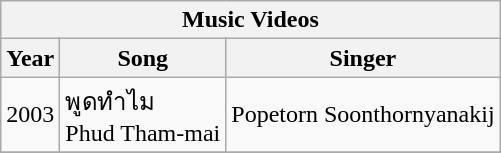<table class=wikitable>
<tr>
<th colspan="4">Music Videos</th>
</tr>
<tr>
<th>Year</th>
<th>Song</th>
<th>Singer</th>
</tr>
<tr>
<td>2003</td>
<td>พูดทำไม<br> Phud Tham-mai</td>
<td>Popetorn Soonthornyanakij</td>
</tr>
<tr>
</tr>
</table>
